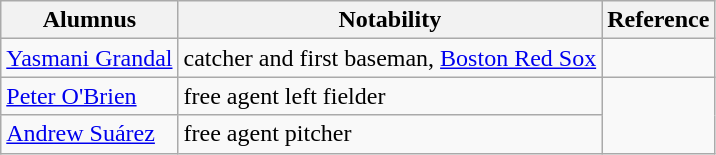<table class="wikitable">
<tr>
<th>Alumnus</th>
<th>Notability</th>
<th>Reference</th>
</tr>
<tr>
<td><a href='#'>Yasmani Grandal</a></td>
<td>catcher and first baseman, <a href='#'>Boston Red Sox</a></td>
<td></td>
</tr>
<tr>
<td><a href='#'>Peter O'Brien</a></td>
<td>free agent left fielder</td>
</tr>
<tr>
<td><a href='#'>Andrew Suárez</a></td>
<td>free agent pitcher</td>
</tr>
</table>
